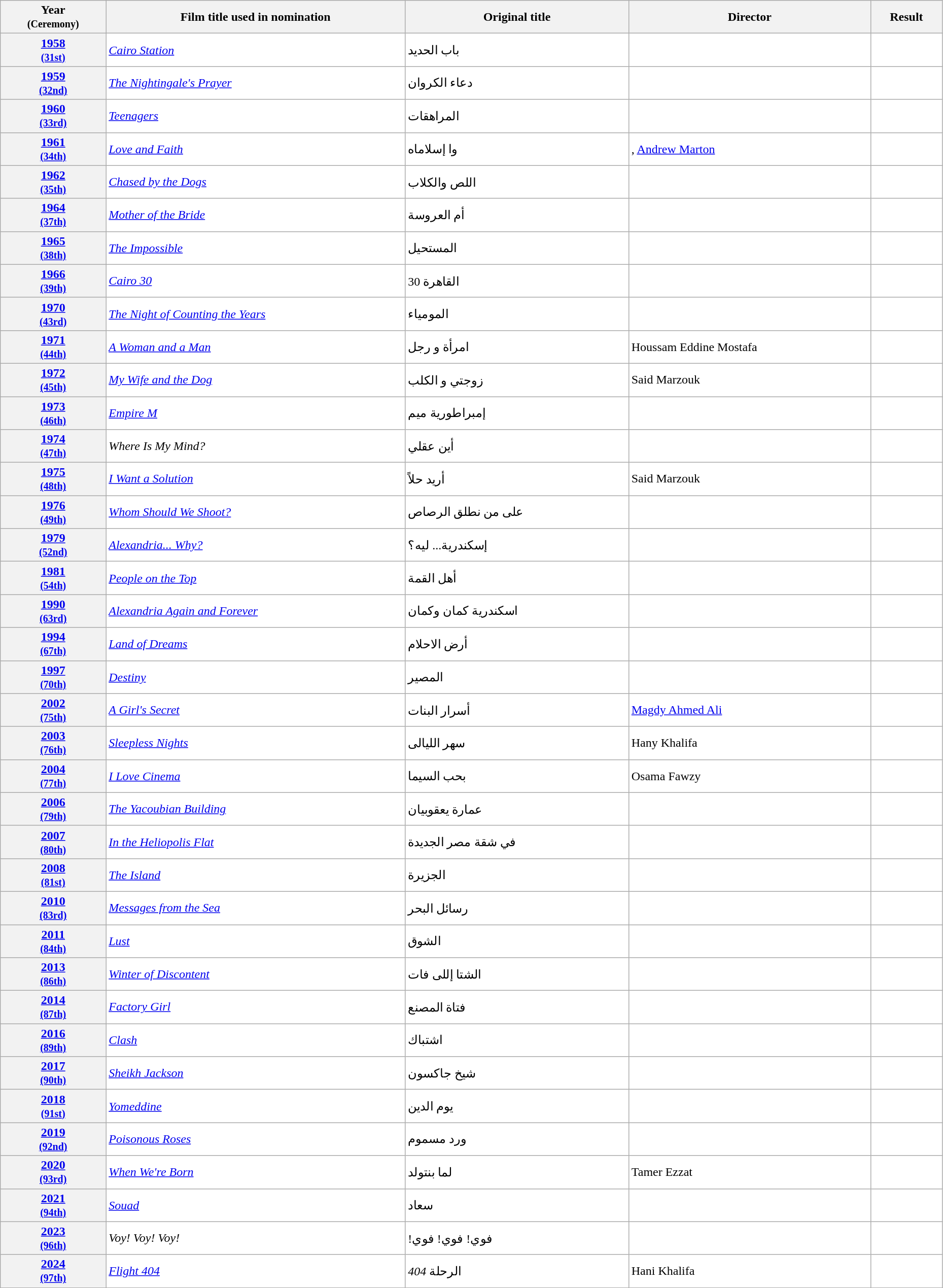<table class="wikitable sortable" width="98%" style="background:#ffffff;">
<tr>
<th>Year<br><small>(Ceremony)</small></th>
<th>Film title used in nomination</th>
<th>Original title</th>
<th>Director</th>
<th>Result</th>
</tr>
<tr>
<th align="center"><a href='#'>1958</a><br><small><a href='#'>(31st)</a></small></th>
<td><em><a href='#'>Cairo Station</a></em></td>
<td>باب الحديد</td>
<td></td>
<td></td>
</tr>
<tr>
<th align="center"><a href='#'>1959</a><br><small><a href='#'>(32nd)</a></small></th>
<td><em><a href='#'>The Nightingale's Prayer</a></em></td>
<td>دعاء الكروان</td>
<td></td>
<td></td>
</tr>
<tr>
<th align="center"><a href='#'>1960</a><br><small><a href='#'>(33rd)</a></small></th>
<td><em><a href='#'>Teenagers</a></em></td>
<td>المراهقات</td>
<td></td>
<td></td>
</tr>
<tr>
<th align="center"><a href='#'>1961</a><br><small><a href='#'>(34th)</a></small></th>
<td><em><a href='#'>Love and Faith</a></em></td>
<td>وا إسلاماه</td>
<td>, <a href='#'>Andrew Marton</a></td>
<td></td>
</tr>
<tr>
<th align="center"><a href='#'>1962</a><br><small><a href='#'>(35th)</a></small></th>
<td><em><a href='#'>Chased by the Dogs</a></em></td>
<td>اللص والكلاب</td>
<td></td>
<td></td>
</tr>
<tr>
<th align="center"><a href='#'>1964</a><br><small><a href='#'>(37th)</a></small></th>
<td><em><a href='#'>Mother of the Bride</a></em></td>
<td>أم العروسة</td>
<td></td>
<td></td>
</tr>
<tr>
<th align="center"><a href='#'>1965</a><br><small><a href='#'>(38th)</a></small></th>
<td><em><a href='#'>The Impossible</a></em></td>
<td>المستحيل</td>
<td></td>
<td></td>
</tr>
<tr>
<th align="center"><a href='#'>1966</a><br><small><a href='#'>(39th)</a></small></th>
<td><em><a href='#'>Cairo 30</a></em></td>
<td>القاهرة 30</td>
<td></td>
<td></td>
</tr>
<tr>
<th align="center"><a href='#'>1970</a><br><small><a href='#'>(43rd)</a></small></th>
<td><em><a href='#'>The Night of Counting the Years</a></em></td>
<td>المومياء</td>
<td></td>
<td></td>
</tr>
<tr>
<th align="center"><a href='#'>1971</a><br><small><a href='#'>(44th)</a></small></th>
<td><em><a href='#'>A Woman and a Man</a></em></td>
<td>امرأة و رجل</td>
<td>Houssam Eddine Mostafa</td>
<td></td>
</tr>
<tr>
<th align="center"><a href='#'>1972</a><br><small><a href='#'>(45th)</a></small></th>
<td><em><a href='#'>My Wife and the Dog</a></em></td>
<td>زوجتي و الكلب</td>
<td>Said Marzouk</td>
<td></td>
</tr>
<tr>
<th align="center"><a href='#'>1973</a><br><small><a href='#'>(46th)</a></small></th>
<td><em><a href='#'>Empire M</a></em></td>
<td>إمبراطورية ميم</td>
<td></td>
<td></td>
</tr>
<tr>
<th align="center"><a href='#'>1974</a><br><small><a href='#'>(47th)</a></small></th>
<td><em>Where Is My Mind?</em></td>
<td>أين عقلي</td>
<td></td>
<td></td>
</tr>
<tr>
<th align="center"><a href='#'>1975</a><br><small><a href='#'>(48th)</a></small></th>
<td><em><a href='#'>I Want a Solution</a></em></td>
<td>أريد حلاً</td>
<td>Said Marzouk</td>
<td></td>
</tr>
<tr>
<th align="center"><a href='#'>1976</a><br><small><a href='#'>(49th)</a></small></th>
<td><em><a href='#'>Whom Should We Shoot?</a></em></td>
<td>على من نطلق الرصاص</td>
<td></td>
<td></td>
</tr>
<tr>
<th align="center"><a href='#'>1979</a><br><small><a href='#'>(52nd)</a></small></th>
<td><em><a href='#'>Alexandria... Why?</a></em></td>
<td>إسكندرية... ليه؟</td>
<td></td>
<td></td>
</tr>
<tr>
<th align="center"><a href='#'>1981</a><br><small><a href='#'>(54th)</a></small></th>
<td><em><a href='#'>People on the Top</a></em></td>
<td>أهل القمة</td>
<td></td>
<td></td>
</tr>
<tr>
<th align="center"><a href='#'>1990</a><br><small><a href='#'>(63rd)</a></small></th>
<td><em><a href='#'>Alexandria Again and Forever</a></em></td>
<td>اسكندرية كمان وكمان</td>
<td></td>
<td></td>
</tr>
<tr>
<th align="center"><a href='#'>1994</a><br><small><a href='#'>(67th)</a></small></th>
<td><em><a href='#'>Land of Dreams</a></em></td>
<td>أرض الاحلام</td>
<td></td>
<td></td>
</tr>
<tr>
<th align="center"><a href='#'>1997</a><br><small><a href='#'>(70th)</a></small></th>
<td><em><a href='#'>Destiny</a></em></td>
<td>المصير</td>
<td></td>
<td></td>
</tr>
<tr>
<th align="center"><a href='#'>2002</a><br><small><a href='#'>(75th)</a></small></th>
<td><em><a href='#'>A Girl's Secret</a></em></td>
<td>أسرار البنات</td>
<td><a href='#'>Magdy Ahmed Ali</a></td>
<td></td>
</tr>
<tr>
<th align="center"><a href='#'>2003</a><br><small><a href='#'>(76th)</a></small></th>
<td><em><a href='#'>Sleepless Nights</a></em></td>
<td>سهر الليالى</td>
<td>Hany Khalifa</td>
<td></td>
</tr>
<tr>
<th align="center"><a href='#'>2004</a><br><small><a href='#'>(77th)</a></small></th>
<td><em><a href='#'>I Love Cinema</a></em></td>
<td>بحب السيما</td>
<td>Osama Fawzy</td>
<td></td>
</tr>
<tr>
<th align="center"><a href='#'>2006</a><br><small><a href='#'>(79th)</a></small></th>
<td><em><a href='#'>The Yacoubian Building</a></em></td>
<td>عمارة يعقوبيان</td>
<td></td>
<td></td>
</tr>
<tr>
<th align="center"><a href='#'>2007</a><br><small><a href='#'>(80th)</a></small></th>
<td><em><a href='#'>In the Heliopolis Flat</a></em></td>
<td>في شقة مصر الجديدة</td>
<td></td>
<td></td>
</tr>
<tr>
<th align="center"><a href='#'>2008</a><br><small><a href='#'>(81st)</a></small></th>
<td><em><a href='#'>The Island</a></em></td>
<td>الجزيرة</td>
<td></td>
<td></td>
</tr>
<tr>
<th align="center"><a href='#'>2010</a><br><small><a href='#'>(83rd)</a></small></th>
<td><em><a href='#'>Messages from the Sea</a></em></td>
<td>رسائل البحر</td>
<td></td>
<td></td>
</tr>
<tr>
<th align="center"><a href='#'>2011</a><br><small><a href='#'>(84th)</a></small></th>
<td><em><a href='#'>Lust</a></em></td>
<td>الشوق</td>
<td></td>
<td></td>
</tr>
<tr>
<th align="center"><a href='#'>2013</a><br><small><a href='#'>(86th)</a></small></th>
<td><em><a href='#'>Winter of Discontent</a></em></td>
<td>الشتا إللى فات</td>
<td></td>
<td></td>
</tr>
<tr>
<th align="center"><a href='#'>2014</a><br><small><a href='#'>(87th)</a></small></th>
<td><em><a href='#'>Factory Girl</a></em></td>
<td>فتاة المصنع</td>
<td></td>
<td></td>
</tr>
<tr>
<th align="center"><a href='#'>2016</a><br><small><a href='#'>(89th)</a></small></th>
<td><em><a href='#'>Clash</a></em></td>
<td>اشتباك</td>
<td></td>
<td></td>
</tr>
<tr>
<th align="center"><a href='#'>2017</a><br><small><a href='#'>(90th)</a></small></th>
<td><em><a href='#'>Sheikh Jackson</a></em></td>
<td>شيخ جاكسون</td>
<td></td>
<td></td>
</tr>
<tr>
<th align="center"><a href='#'>2018</a><br><small><a href='#'>(91st)</a></small></th>
<td><em><a href='#'>Yomeddine</a></em></td>
<td>يوم الدين</td>
<td></td>
<td></td>
</tr>
<tr>
<th align="center"><a href='#'>2019</a><br><small><a href='#'>(92nd)</a></small></th>
<td><em><a href='#'>Poisonous Roses</a></em></td>
<td>ورد مسموم</td>
<td></td>
<td></td>
</tr>
<tr>
<th align="center"><a href='#'>2020</a><br><small><a href='#'>(93rd)</a></small></th>
<td><em><a href='#'>When We're Born</a></em></td>
<td>لما بنتولد</td>
<td>Tamer Ezzat</td>
<td></td>
</tr>
<tr>
<th align="center"><a href='#'>2021</a><br><small><a href='#'>(94th)</a></small></th>
<td><em><a href='#'>Souad</a></em></td>
<td>سعاد</td>
<td></td>
<td></td>
</tr>
<tr>
<th align="center"><a href='#'>2023</a><br><small><a href='#'>(96th)</a></small></th>
<td><em>Voy! Voy! Voy!</em></td>
<td>!فوي! فوي! فوي</td>
<td></td>
<td></td>
</tr>
<tr>
<th><a href='#'>2024</a><br><small><a href='#'>(97th)</a></small></th>
<td><em><a href='#'>Flight 404</a></em></td>
<td><em>404</em> الرحلة</td>
<td>Hani Khalifa</td>
<td></td>
</tr>
</table>
